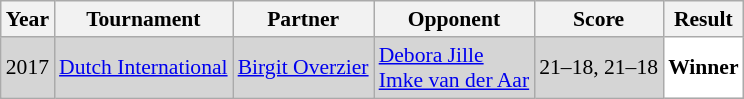<table class="sortable wikitable" style="font-size: 90%;">
<tr>
<th>Year</th>
<th>Tournament</th>
<th>Partner</th>
<th>Opponent</th>
<th>Score</th>
<th>Result</th>
</tr>
<tr style="background:#D5D5D5">
<td align="center">2017</td>
<td align="left"><a href='#'>Dutch International</a></td>
<td align="left"> <a href='#'>Birgit Overzier</a></td>
<td align="left"> <a href='#'>Debora Jille</a><br> <a href='#'>Imke van der Aar</a></td>
<td align="left">21–18, 21–18</td>
<td style="text-align:left; background:white"> <strong>Winner</strong></td>
</tr>
</table>
